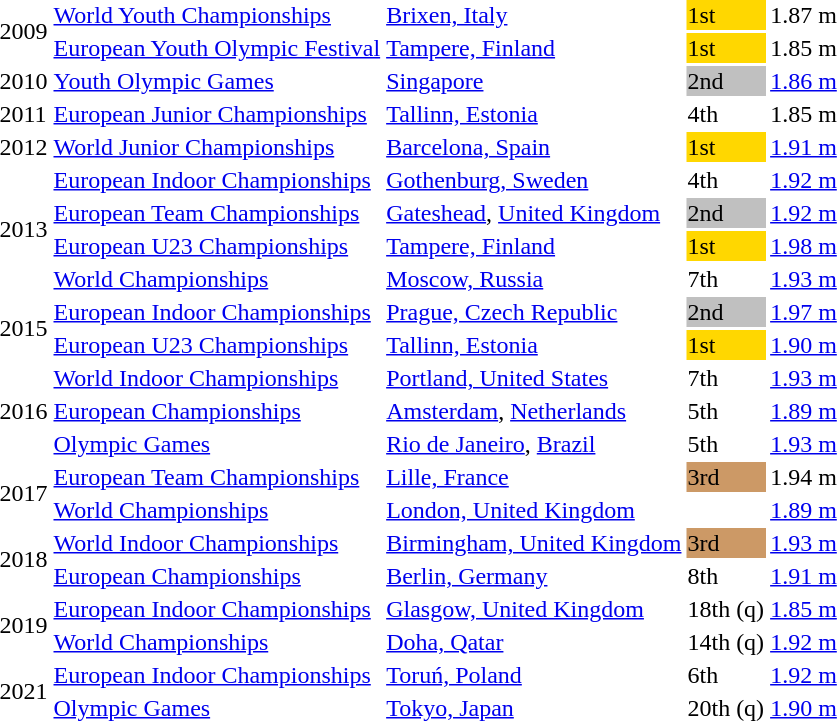<table>
<tr>
<td rowspan=2>2009</td>
<td><a href='#'>World Youth Championships</a></td>
<td><a href='#'>Brixen, Italy</a></td>
<td bgcolor=gold>1st</td>
<td>1.87 m </td>
</tr>
<tr>
<td><a href='#'>European Youth Olympic Festival</a></td>
<td><a href='#'>Tampere, Finland</a></td>
<td bgcolor=gold>1st</td>
<td>1.85 m</td>
</tr>
<tr>
<td>2010</td>
<td><a href='#'>Youth Olympic Games</a></td>
<td><a href='#'>Singapore</a></td>
<td bgcolor=silver>2nd</td>
<td><a href='#'>1.86 m</a></td>
</tr>
<tr>
<td>2011</td>
<td><a href='#'>European Junior Championships</a></td>
<td><a href='#'>Tallinn, Estonia</a></td>
<td>4th</td>
<td>1.85 m</td>
</tr>
<tr>
<td>2012</td>
<td><a href='#'>World Junior Championships</a></td>
<td><a href='#'>Barcelona, Spain</a></td>
<td bgcolor=gold>1st</td>
<td><a href='#'>1.91 m</a></td>
</tr>
<tr>
<td rowspan=4>2013</td>
<td><a href='#'>European Indoor Championships</a></td>
<td><a href='#'>Gothenburg, Sweden</a></td>
<td>4th</td>
<td><a href='#'>1.92 m</a></td>
</tr>
<tr>
<td><a href='#'>European Team Championships</a></td>
<td><a href='#'>Gateshead</a>, <a href='#'>United Kingdom</a></td>
<td bgcolor=silver>2nd</td>
<td><a href='#'>1.92 m</a></td>
</tr>
<tr>
<td><a href='#'>European U23 Championships</a></td>
<td><a href='#'>Tampere, Finland</a></td>
<td bgcolor=gold>1st</td>
<td><a href='#'>1.98 m</a> </td>
</tr>
<tr>
<td><a href='#'>World Championships</a></td>
<td><a href='#'>Moscow, Russia</a></td>
<td>7th</td>
<td><a href='#'>1.93 m</a></td>
</tr>
<tr>
<td rowspan=2>2015</td>
<td><a href='#'>European Indoor Championships</a></td>
<td><a href='#'>Prague, Czech Republic</a></td>
<td bgcolor=silver>2nd</td>
<td><a href='#'>1.97 m</a></td>
</tr>
<tr>
<td><a href='#'>European U23 Championships</a></td>
<td><a href='#'>Tallinn, Estonia</a></td>
<td bgcolor=gold>1st</td>
<td><a href='#'>1.90 m</a></td>
</tr>
<tr>
<td rowspan=3>2016</td>
<td><a href='#'>World Indoor Championships</a></td>
<td><a href='#'>Portland, United States</a></td>
<td>7th</td>
<td><a href='#'>1.93 m</a></td>
</tr>
<tr>
<td><a href='#'>European Championships</a></td>
<td><a href='#'>Amsterdam</a>, <a href='#'>Netherlands</a></td>
<td>5th</td>
<td><a href='#'>1.89 m</a></td>
</tr>
<tr>
<td><a href='#'>Olympic Games</a></td>
<td><a href='#'>Rio de Janeiro</a>, <a href='#'>Brazil</a></td>
<td>5th</td>
<td><a href='#'>1.93 m</a></td>
</tr>
<tr>
<td rowspan=2>2017</td>
<td><a href='#'>European Team Championships</a></td>
<td><a href='#'>Lille, France</a></td>
<td bgcolor=cc9966>3rd</td>
<td>1.94 m</td>
</tr>
<tr>
<td><a href='#'>World Championships</a></td>
<td><a href='#'>London, United Kingdom</a></td>
<td></td>
<td><a href='#'>1.89 m</a></td>
</tr>
<tr>
<td rowspan=2>2018</td>
<td><a href='#'>World Indoor Championships</a></td>
<td><a href='#'>Birmingham, United Kingdom</a></td>
<td bgcolor=cc9966>3rd</td>
<td><a href='#'>1.93 m</a> </td>
</tr>
<tr>
<td><a href='#'>European Championships</a></td>
<td><a href='#'>Berlin, Germany</a></td>
<td>8th</td>
<td><a href='#'>1.91 m</a></td>
</tr>
<tr>
<td rowspan=2>2019</td>
<td><a href='#'>European Indoor Championships</a></td>
<td><a href='#'>Glasgow, United Kingdom</a></td>
<td>18th (q)</td>
<td><a href='#'>1.85 m</a></td>
</tr>
<tr>
<td><a href='#'>World Championships</a></td>
<td><a href='#'>Doha, Qatar</a></td>
<td>14th (q)</td>
<td><a href='#'>1.92 m</a></td>
</tr>
<tr>
<td rowspan=2>2021</td>
<td><a href='#'>European Indoor Championships</a></td>
<td><a href='#'>Toruń, Poland</a></td>
<td>6th</td>
<td><a href='#'>1.92 m</a></td>
</tr>
<tr>
<td><a href='#'>Olympic Games</a></td>
<td><a href='#'>Tokyo, Japan</a></td>
<td>20th (q)</td>
<td><a href='#'>1.90 m</a></td>
</tr>
</table>
